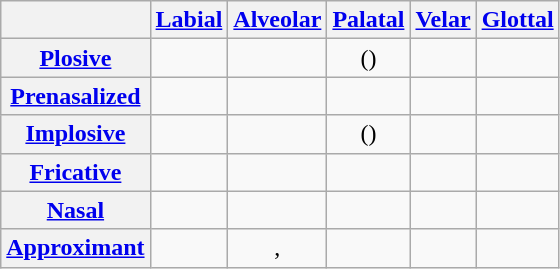<table class="wikitable" style="text-align:center">
<tr>
<th></th>
<th><a href='#'>Labial</a></th>
<th><a href='#'>Alveolar</a></th>
<th><a href='#'>Palatal</a></th>
<th><a href='#'>Velar</a></th>
<th><a href='#'>Glottal</a></th>
</tr>
<tr>
<th><a href='#'>Plosive</a></th>
<td></td>
<td></td>
<td>()</td>
<td></td>
<td></td>
</tr>
<tr>
<th><a href='#'>Prenasalized</a></th>
<td></td>
<td></td>
<td></td>
<td></td>
<td></td>
</tr>
<tr>
<th><a href='#'>Implosive</a></th>
<td></td>
<td></td>
<td>()</td>
<td></td>
<td></td>
</tr>
<tr>
<th><a href='#'>Fricative</a></th>
<td></td>
<td></td>
<td></td>
<td></td>
<td></td>
</tr>
<tr>
<th><a href='#'>Nasal</a></th>
<td></td>
<td></td>
<td></td>
<td></td>
<td></td>
</tr>
<tr>
<th><a href='#'>Approximant</a></th>
<td></td>
<td>, </td>
<td></td>
<td></td>
<td></td>
</tr>
</table>
